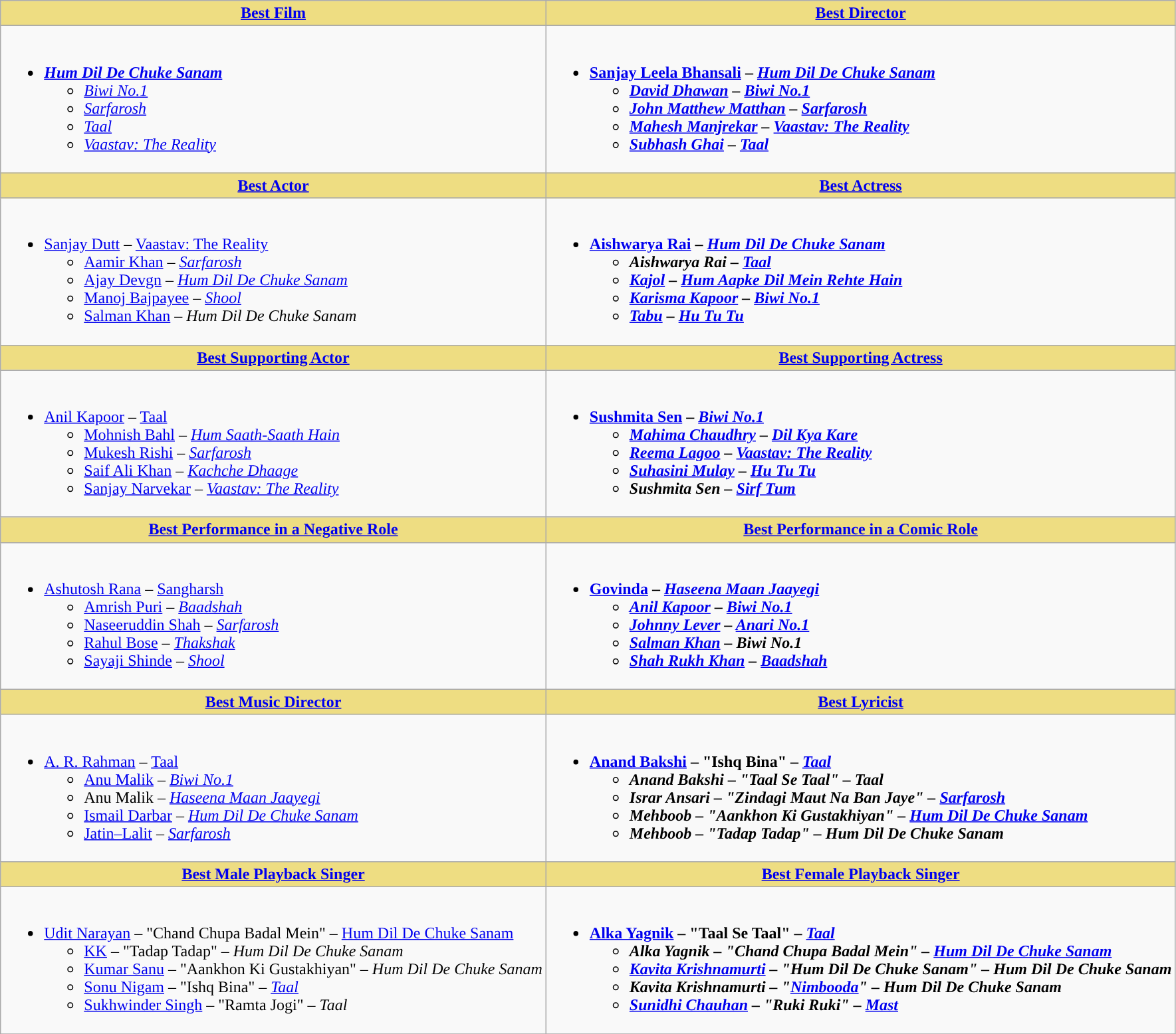<table class="wikitable">
<tr>
<th ! style="background:#EEDD82;text-align:center;"><a href='#'>Best Film</a></th>
<th ! style="background:#eedd82; text-align:center;"><a href='#'>Best Director</a></th>
</tr>
<tr>
<td valign="top"><br><ul><li><strong><em><a href='#'>Hum Dil De Chuke Sanam</a></em></strong><ul><li><em><a href='#'>Biwi No.1</a></em></li><li><em><a href='#'>Sarfarosh</a></em></li><li><em><a href='#'>Taal</a></em></li><li><em><a href='#'>Vaastav: The Reality</a></em></li></ul></li></ul></td>
<td valign="top"><br><ul><li><strong><a href='#'>Sanjay Leela Bhansali</a> – <em><a href='#'>Hum Dil De Chuke Sanam</a><strong><em><ul><li><a href='#'>David Dhawan</a> – </em><a href='#'>Biwi No.1</a><em></li><li><a href='#'>John Matthew Matthan</a> – </em><a href='#'>Sarfarosh</a><em></li><li><a href='#'>Mahesh Manjrekar</a> – </em><a href='#'>Vaastav: The Reality</a><em></li><li><a href='#'>Subhash Ghai</a> – </em><a href='#'>Taal</a><em></li></ul></li></ul></td>
</tr>
<tr>
<th ! style="background:#EEDD82;text-align:center;"><a href='#'>Best Actor</a></th>
<th ! style="background:#eedd82; text-align:center;"><a href='#'>Best Actress</a></th>
</tr>
<tr>
<td valign="top"><br><ul><li></strong><a href='#'>Sanjay Dutt</a> – </em><a href='#'>Vaastav: The Reality</a></em></strong><ul><li><a href='#'>Aamir Khan</a> – <em><a href='#'>Sarfarosh</a></em></li><li><a href='#'>Ajay Devgn</a> – <em><a href='#'>Hum Dil De Chuke Sanam</a></em></li><li><a href='#'>Manoj Bajpayee</a> – <em><a href='#'>Shool</a></em></li><li><a href='#'>Salman Khan</a> – <em>Hum Dil De Chuke Sanam</em></li></ul></li></ul></td>
<td valign="top"><br><ul><li><strong><a href='#'>Aishwarya Rai</a> – <em><a href='#'>Hum Dil De Chuke Sanam</a><strong><em><ul><li>Aishwarya Rai – </em><a href='#'>Taal</a><em></li><li><a href='#'>Kajol</a> – </em><a href='#'>Hum Aapke Dil Mein Rehte Hain</a><em></li><li><a href='#'>Karisma Kapoor</a> – </em><a href='#'>Biwi No.1</a><em></li><li><a href='#'>Tabu</a> – </em><a href='#'>Hu Tu Tu</a><em></li></ul></li></ul></td>
</tr>
<tr>
<th ! style="background:#EEDD82;text-align:center;"><a href='#'>Best Supporting Actor</a></th>
<th ! style="background:#eedd82; text-align:center;"><a href='#'>Best Supporting Actress</a></th>
</tr>
<tr>
<td valign="top"><br><ul><li></strong><a href='#'>Anil Kapoor</a> – </em><a href='#'>Taal</a></em></strong><ul><li><a href='#'>Mohnish Bahl</a> – <em><a href='#'>Hum Saath-Saath Hain</a></em></li><li><a href='#'>Mukesh Rishi</a> – <em><a href='#'>Sarfarosh</a></em></li><li><a href='#'>Saif Ali Khan</a> – <em><a href='#'>Kachche Dhaage</a></em></li><li><a href='#'>Sanjay Narvekar</a> – <em><a href='#'>Vaastav: The Reality</a></em></li></ul></li></ul></td>
<td valign="top"><br><ul><li><strong><a href='#'>Sushmita Sen</a> – <em><a href='#'>Biwi No.1</a><strong><em><ul><li><a href='#'>Mahima Chaudhry</a> – </em><a href='#'>Dil Kya Kare</a><em></li><li><a href='#'>Reema Lagoo</a> – </em><a href='#'>Vaastav: The Reality</a><em></li><li><a href='#'>Suhasini Mulay</a> – </em><a href='#'>Hu Tu Tu</a><em></li><li>Sushmita Sen – </em><a href='#'>Sirf Tum</a><em></li></ul></li></ul></td>
</tr>
<tr>
<th ! style="background:#EEDD82;text-align:center;"><a href='#'>Best Performance in a Negative Role</a></th>
<th ! style="background:#eedd82; text-align:center;"><a href='#'>Best Performance in a Comic Role</a></th>
</tr>
<tr>
<td valign="top"><br><ul><li></strong><a href='#'>Ashutosh Rana</a> – </em><a href='#'>Sangharsh</a></em></strong><ul><li><a href='#'>Amrish Puri</a> – <em><a href='#'>Baadshah</a></em></li><li><a href='#'>Naseeruddin Shah</a> – <em><a href='#'>Sarfarosh</a></em></li><li><a href='#'>Rahul Bose</a> – <em><a href='#'>Thakshak</a></em></li><li><a href='#'>Sayaji Shinde</a> – <em><a href='#'>Shool</a></em></li></ul></li></ul></td>
<td valign="top"><br><ul><li><strong><a href='#'>Govinda</a> – <em><a href='#'>Haseena Maan Jaayegi</a><strong><em><ul><li><a href='#'>Anil Kapoor</a> – </em><a href='#'>Biwi No.1</a><em></li><li><a href='#'>Johnny Lever</a> – </em><a href='#'>Anari No.1</a><em></li><li><a href='#'>Salman Khan</a> – </em>Biwi No.1<em></li><li><a href='#'>Shah Rukh Khan</a> – </em><a href='#'>Baadshah</a><em></li></ul></li></ul></td>
</tr>
<tr>
<th ! style="background:#eedd82; text-align:center;"><a href='#'>Best Music Director</a></th>
<th ! style="background:#eedd82; text-align:center;"><a href='#'>Best Lyricist</a></th>
</tr>
<tr>
<td valign="top"><br><ul><li></strong><a href='#'>A. R. Rahman</a> – </em><a href='#'>Taal</a></em></strong><ul><li><a href='#'>Anu Malik</a> – <em><a href='#'>Biwi No.1</a></em></li><li>Anu Malik – <em><a href='#'>Haseena Maan Jaayegi</a></em></li><li><a href='#'>Ismail Darbar</a> – <em><a href='#'>Hum Dil De Chuke Sanam</a></em></li><li><a href='#'>Jatin–Lalit</a> – <em><a href='#'>Sarfarosh</a></em></li></ul></li></ul></td>
<td valign="top"><br><ul><li><strong><a href='#'>Anand Bakshi</a> – "Ishq Bina" – <em><a href='#'>Taal</a><strong><em><ul><li>Anand Bakshi – "Taal Se Taal" – </em>Taal<em></li><li>Israr Ansari – "Zindagi Maut Na Ban Jaye" – </em><a href='#'>Sarfarosh</a><em></li><li>Mehboob – "Aankhon Ki Gustakhiyan" – </em><a href='#'>Hum Dil De Chuke Sanam</a><em></li><li>Mehboob – "Tadap Tadap" – </em>Hum Dil De Chuke Sanam<em></li></ul></li></ul></td>
</tr>
<tr>
<th ! style="background:#eedd82; text-align:center;"><a href='#'>Best Male Playback Singer</a></th>
<th ! style="background:#eedd82; text-align:center;"><a href='#'>Best Female Playback Singer</a></th>
</tr>
<tr>
<td valign="top"><br><ul><li></strong><a href='#'>Udit Narayan</a> – "Chand Chupa Badal Mein" – </em><a href='#'>Hum Dil De Chuke Sanam</a></em></strong><ul><li><a href='#'>KK</a> – "Tadap Tadap" – <em>Hum Dil De Chuke Sanam</em></li><li><a href='#'>Kumar Sanu</a> – "Aankhon Ki Gustakhiyan" – <em>Hum Dil De Chuke Sanam</em></li><li><a href='#'>Sonu Nigam</a> – "Ishq Bina" – <em><a href='#'>Taal</a></em></li><li><a href='#'>Sukhwinder Singh</a> – "Ramta Jogi" – <em>Taal</em></li></ul></li></ul></td>
<td valign="top"><br><ul><li><strong><a href='#'>Alka Yagnik</a> – "Taal Se Taal" – <em><a href='#'>Taal</a><strong><em><ul><li>Alka Yagnik – "Chand Chupa Badal Mein" – </em><a href='#'>Hum Dil De Chuke Sanam</a><em></li><li><a href='#'>Kavita Krishnamurti</a> – "Hum Dil De Chuke Sanam" – </em>Hum Dil De Chuke Sanam<em></li><li>Kavita Krishnamurti – "<a href='#'>Nimbooda</a>" – </em>Hum Dil De Chuke Sanam<em></li><li><a href='#'>Sunidhi Chauhan</a> – "Ruki Ruki" – </em><a href='#'>Mast</a><em></li></ul></li></ul></td>
</tr>
<tr>
</tr>
</table>
